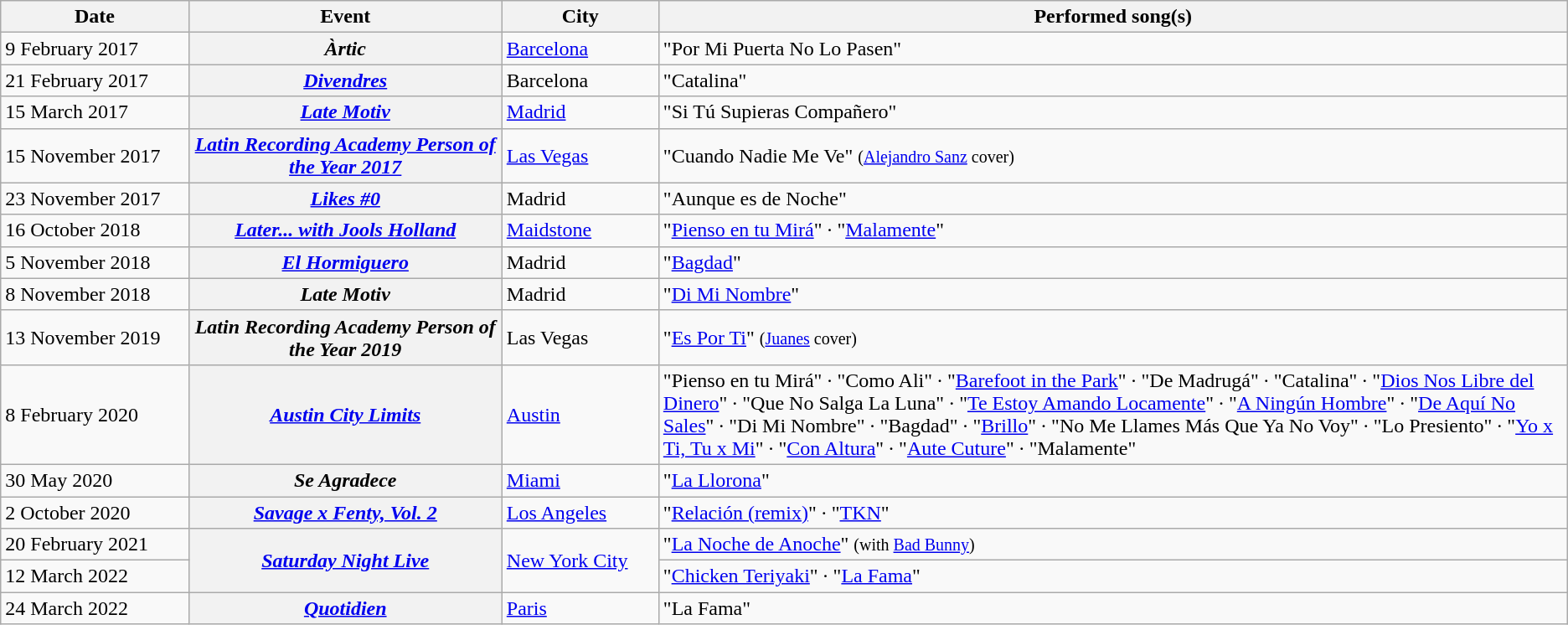<table class="wikitable sortable plainrowheaders">
<tr>
<th style="width:12%;">Date</th>
<th style="width:20%;">Event</th>
<th style="width:10%;">City</th>
<th>Performed song(s)</th>
</tr>
<tr>
<td>9 February 2017</td>
<th scope="row"><em>Àrtic</em></th>
<td><a href='#'>Barcelona</a></td>
<td>"Por Mi Puerta No Lo Pasen"</td>
</tr>
<tr>
<td>21 February 2017</td>
<th scope="row"><em><a href='#'>Divendres</a></em></th>
<td>Barcelona</td>
<td>"Catalina"</td>
</tr>
<tr>
<td>15 March 2017</td>
<th scope="row"><em><a href='#'>Late Motiv</a></em></th>
<td><a href='#'>Madrid</a></td>
<td>"Si Tú Supieras Compañero"</td>
</tr>
<tr>
<td>15 November 2017</td>
<th scope="row"><em><a href='#'>Latin Recording Academy Person of the Year 2017</a></em></th>
<td><a href='#'>Las Vegas</a></td>
<td>"Cuando Nadie Me Ve" <small>(<a href='#'>Alejandro Sanz</a> cover)</small></td>
</tr>
<tr>
<td>23 November 2017</td>
<th scope="row"><em><a href='#'>Likes #0</a></em></th>
<td>Madrid</td>
<td>"Aunque es de Noche"</td>
</tr>
<tr>
<td>16 October 2018</td>
<th scope="row"><em><a href='#'>Later... with Jools Holland</a></em></th>
<td><a href='#'>Maidstone</a></td>
<td>"<a href='#'>Pienso en tu Mirá</a>" · "<a href='#'>Malamente</a>"</td>
</tr>
<tr>
<td>5 November 2018</td>
<th scope="row"><em><a href='#'>El Hormiguero</a></em></th>
<td>Madrid</td>
<td>"<a href='#'>Bagdad</a>"</td>
</tr>
<tr>
<td>8 November 2018</td>
<th scope="row"><em>Late Motiv</em></th>
<td>Madrid</td>
<td>"<a href='#'>Di Mi Nombre</a>"</td>
</tr>
<tr>
<td>13 November 2019</td>
<th scope="row"><em>Latin Recording Academy Person of the Year 2019</em></th>
<td>Las Vegas</td>
<td>"<a href='#'>Es Por Ti</a>" <small>(<a href='#'>Juanes</a> cover)</small></td>
</tr>
<tr>
<td>8 February 2020</td>
<th scope="row"><em><a href='#'>Austin City Limits</a></em></th>
<td><a href='#'>Austin</a></td>
<td>"Pienso en tu Mirá" · "Como Ali" · "<a href='#'>Barefoot in the Park</a>" · "De Madrugá" · "Catalina" · "<a href='#'>Dios Nos Libre del Dinero</a>" · "Que No Salga La Luna" · "<a href='#'>Te Estoy Amando Locamente</a>" · "<a href='#'>A Ningún Hombre</a>" · "<a href='#'>De Aquí No Sales</a>" · "Di Mi Nombre" · "Bagdad" · "<a href='#'>Brillo</a>" · "No Me Llames Más Que Ya No Voy" · "Lo Presiento" · "<a href='#'>Yo x Ti, Tu x Mi</a>" · "<a href='#'>Con Altura</a>" · "<a href='#'>Aute Cuture</a>" · "Malamente"</td>
</tr>
<tr>
<td>30 May 2020</td>
<th scope="row"><em>Se Agradece</em></th>
<td><a href='#'>Miami</a></td>
<td>"<a href='#'>La Llorona</a>"</td>
</tr>
<tr>
<td>2 October 2020</td>
<th scope="row"><em><a href='#'>Savage x Fenty, Vol. 2</a></em></th>
<td><a href='#'>Los Angeles</a></td>
<td>"<a href='#'>Relación (remix)</a>" · "<a href='#'>TKN</a>"</td>
</tr>
<tr>
<td>20 February 2021</td>
<th rowspan="2" scope="row"><em><a href='#'>Saturday Night Live</a></em></th>
<td rowspan="2"><a href='#'>New York City</a></td>
<td>"<a href='#'>La Noche de Anoche</a>" <small>(with <a href='#'>Bad Bunny</a>)</small></td>
</tr>
<tr>
<td>12 March 2022</td>
<td>"<a href='#'>Chicken Teriyaki</a>" · "<a href='#'>La Fama</a>"</td>
</tr>
<tr>
<td>24 March 2022</td>
<th scope="row"><em><a href='#'>Quotidien</a></em></th>
<td><a href='#'>Paris</a></td>
<td>"La Fama"</td>
</tr>
</table>
